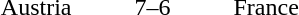<table style="text-align:center">
<tr>
<th width=200></th>
<th width=100></th>
<th width=200></th>
</tr>
<tr>
<td align=right>Austria </td>
<td>7–6</td>
<td align=left> France</td>
</tr>
</table>
